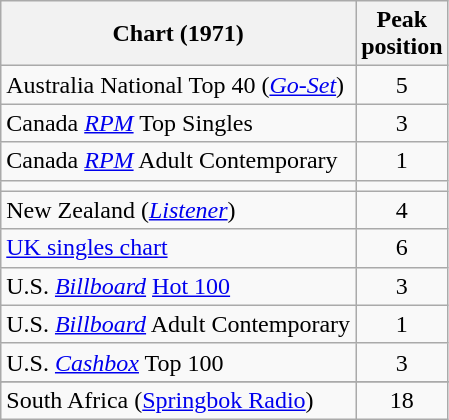<table class="wikitable sortable">
<tr>
<th align="left">Chart (1971)</th>
<th align="left">Peak<br>position</th>
</tr>
<tr>
<td align="left">Australia National Top 40 (<em><a href='#'>Go-Set</a></em>)</td>
<td style="text-align:center;">5</td>
</tr>
<tr>
<td align="left">Canada <a href='#'><em>RPM</em></a> Top Singles</td>
<td style="text-align:center;">3</td>
</tr>
<tr>
<td>Canada <em><a href='#'>RPM</a></em> Adult Contemporary</td>
<td style="text-align:center;">1</td>
</tr>
<tr>
<td></td>
</tr>
<tr>
<td align="left">New Zealand (<em><a href='#'>Listener</a></em>)</td>
<td style="text-align:center;">4</td>
</tr>
<tr>
<td align="left"><a href='#'>UK singles chart</a></td>
<td style="text-align:center;">6</td>
</tr>
<tr>
<td align="left">U.S. <em><a href='#'>Billboard</a></em> <a href='#'>Hot 100</a></td>
<td style="text-align:center;">3</td>
</tr>
<tr>
<td align="left">U.S. <em><a href='#'>Billboard</a></em> Adult Contemporary</td>
<td style="text-align:center;">1</td>
</tr>
<tr>
<td align="left">U.S. <em><a href='#'>Cashbox</a></em> Top 100</td>
<td style="text-align:center;">3</td>
</tr>
<tr>
</tr>
<tr>
</tr>
<tr>
</tr>
<tr>
<td align="left">South Africa (<a href='#'>Springbok Radio</a>)</td>
<td style="text-align:center;">18</td>
</tr>
</table>
